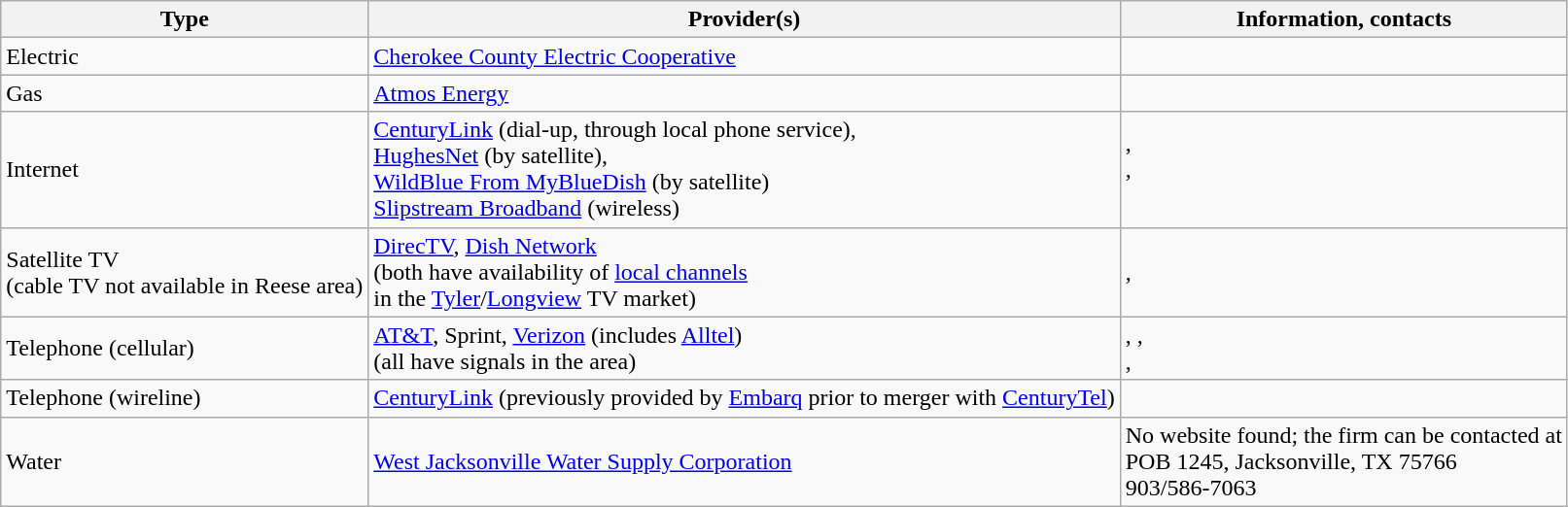<table class="wikitable">
<tr>
<th>Type</th>
<th>Provider(s)</th>
<th>Information, contacts</th>
</tr>
<tr>
<td>Electric</td>
<td><a href='#'>Cherokee County Electric Cooperative</a></td>
<td></td>
</tr>
<tr>
<td>Gas</td>
<td><a href='#'>Atmos Energy</a></td>
<td></td>
</tr>
<tr>
<td>Internet</td>
<td><a href='#'>CenturyLink</a> (dial-up, through local phone service),<br><a href='#'>HughesNet</a> (by satellite),<br><a href='#'>WildBlue From MyBlueDish</a> (by satellite)<br><a href='#'>Slipstream Broadband</a> (wireless)</td>
<td>,<br>,<br><br></td>
</tr>
<tr>
<td>Satellite TV<br>(cable TV not available in Reese area)</td>
<td><a href='#'>DirecTV</a>, <a href='#'>Dish Network</a><br>(both have availability of <a href='#'>local channels</a><br>in the <a href='#'>Tyler</a>/<a href='#'>Longview</a> TV market)</td>
<td>, </td>
</tr>
<tr>
<td>Telephone (cellular)</td>
<td><a href='#'>AT&T</a>, Sprint, <a href='#'>Verizon</a> (includes <a href='#'>Alltel</a>)<br>(all have signals in the area)</td>
<td>, ,<br>, </td>
</tr>
<tr>
<td>Telephone (wireline)</td>
<td><a href='#'>CenturyLink</a> (previously provided by <a href='#'>Embarq</a> prior to merger with <a href='#'>CenturyTel</a>)</td>
<td></td>
</tr>
<tr>
<td>Water</td>
<td><a href='#'>West Jacksonville Water Supply Corporation</a></td>
<td>No website found; the firm can be contacted at<br>POB 1245, Jacksonville, TX 75766<br>903/586-7063</td>
</tr>
</table>
